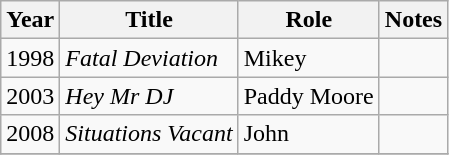<table class="wikitable sortable">
<tr>
<th>Year</th>
<th>Title</th>
<th>Role</th>
<th>Notes</th>
</tr>
<tr>
<td>1998</td>
<td><em>Fatal Deviation</em></td>
<td>Mikey</td>
<td></td>
</tr>
<tr>
<td>2003</td>
<td><em>Hey Mr DJ</em></td>
<td>Paddy Moore</td>
<td></td>
</tr>
<tr>
<td>2008</td>
<td><em>Situations Vacant</em></td>
<td>John</td>
<td></td>
</tr>
<tr>
</tr>
</table>
